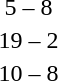<table style="text-align:center">
<tr>
<th width=200></th>
<th width=100></th>
<th width=200></th>
</tr>
<tr>
<td align=right></td>
<td>5 – 8</td>
<td align=left><strong></strong></td>
</tr>
<tr>
<td align=right><strong></strong></td>
<td>19 – 2</td>
<td align=left></td>
</tr>
<tr>
<td align=right><strong></strong></td>
<td>10 – 8</td>
<td align=left></td>
</tr>
</table>
